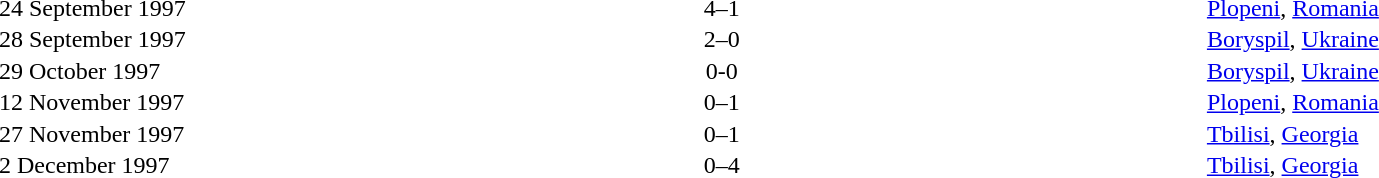<table cellspacing=1 width=85%>
<tr>
<th width=15%></th>
<th width=25%></th>
<th width=10%></th>
<th width=25%></th>
<th width=25%></th>
</tr>
<tr>
<td>24 September 1997</td>
<td align=right></td>
<td align=center>4–1</td>
<td></td>
<td><a href='#'>Plopeni</a>, <a href='#'>Romania</a></td>
</tr>
<tr>
<td>28 September 1997</td>
<td align=right></td>
<td align=center>2–0</td>
<td></td>
<td><a href='#'>Boryspil</a>, <a href='#'>Ukraine</a></td>
</tr>
<tr>
<td>29 October 1997</td>
<td align=right></td>
<td align=center>0-0</td>
<td></td>
<td><a href='#'>Boryspil</a>, <a href='#'>Ukraine</a></td>
</tr>
<tr>
<td>12 November 1997</td>
<td align=right></td>
<td align=center>0–1</td>
<td></td>
<td><a href='#'>Plopeni</a>, <a href='#'>Romania</a></td>
</tr>
<tr>
<td>27 November 1997</td>
<td align=right></td>
<td align=center>0–1</td>
<td></td>
<td><a href='#'>Tbilisi</a>, <a href='#'>Georgia</a></td>
</tr>
<tr>
<td>2 December 1997</td>
<td align=right></td>
<td align=center>0–4</td>
<td></td>
<td><a href='#'>Tbilisi</a>, <a href='#'>Georgia</a></td>
</tr>
</table>
